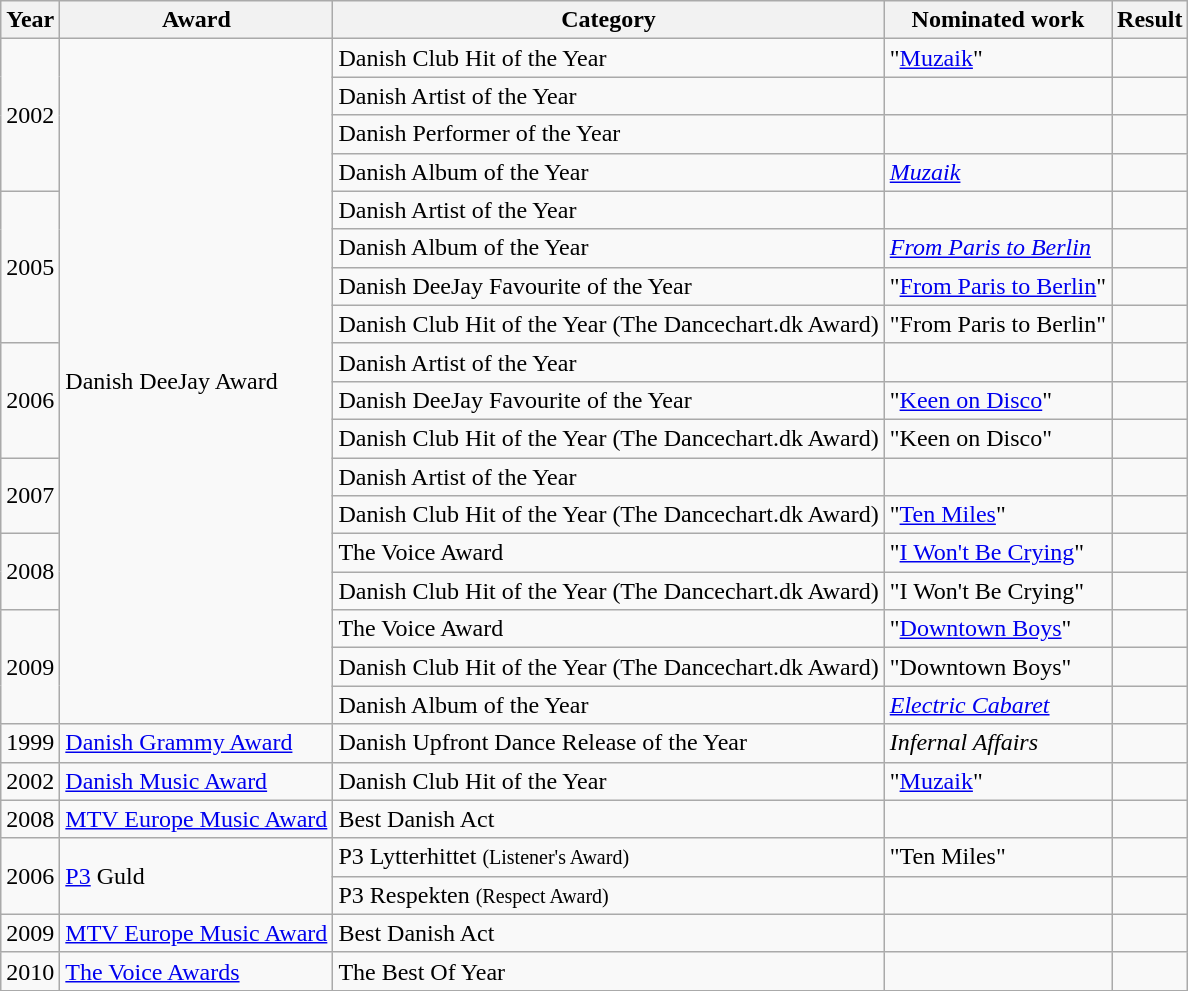<table class="wikitable sortable">
<tr>
<th>Year</th>
<th>Award</th>
<th>Category</th>
<th>Nominated work</th>
<th>Result</th>
</tr>
<tr>
<td rowspan="4" align="center">2002</td>
<td rowspan="18">Danish DeeJay Award</td>
<td>Danish Club Hit of the Year</td>
<td>"<a href='#'>Muzaik</a>"</td>
<td></td>
</tr>
<tr>
<td>Danish Artist of the Year</td>
<td></td>
<td></td>
</tr>
<tr>
<td>Danish Performer of the Year</td>
<td></td>
<td></td>
</tr>
<tr>
<td>Danish Album of the Year</td>
<td><em><a href='#'>Muzaik</a></em></td>
<td></td>
</tr>
<tr>
<td rowspan="4" align="center">2005</td>
<td>Danish Artist of the Year</td>
<td></td>
<td></td>
</tr>
<tr>
<td>Danish Album of the Year</td>
<td><em><a href='#'>From Paris to Berlin</a></em></td>
<td></td>
</tr>
<tr>
<td>Danish DeeJay Favourite of the Year</td>
<td>"<a href='#'>From Paris to Berlin</a>"</td>
<td></td>
</tr>
<tr>
<td>Danish Club Hit of the Year (The Dancechart.dk Award)</td>
<td>"From Paris to Berlin"</td>
<td></td>
</tr>
<tr>
<td rowspan="3" align="center">2006</td>
<td>Danish Artist of the Year</td>
<td></td>
<td></td>
</tr>
<tr>
<td>Danish DeeJay Favourite of the Year</td>
<td>"<a href='#'>Keen on Disco</a>"</td>
<td></td>
</tr>
<tr>
<td>Danish Club Hit of the Year (The Dancechart.dk Award)</td>
<td>"Keen on Disco"</td>
<td></td>
</tr>
<tr>
<td rowspan="2" align="center">2007</td>
<td>Danish Artist of the Year</td>
<td></td>
<td></td>
</tr>
<tr>
<td>Danish Club Hit of the Year (The Dancechart.dk Award)</td>
<td>"<a href='#'>Ten Miles</a>"</td>
<td></td>
</tr>
<tr>
<td rowspan="2" align="center">2008</td>
<td>The Voice Award</td>
<td>"<a href='#'>I Won't Be Crying</a>"</td>
<td></td>
</tr>
<tr>
<td>Danish Club Hit of the Year (The Dancechart.dk Award)</td>
<td>"I Won't Be Crying"</td>
<td></td>
</tr>
<tr>
<td rowspan="3" align="center">2009</td>
<td>The Voice Award</td>
<td>"<a href='#'>Downtown Boys</a>"</td>
<td></td>
</tr>
<tr>
<td>Danish Club Hit of the Year (The Dancechart.dk Award)</td>
<td>"Downtown Boys"</td>
<td></td>
</tr>
<tr>
<td>Danish Album of the Year</td>
<td><em><a href='#'>Electric Cabaret</a></em></td>
<td></td>
</tr>
<tr>
<td rowspan="1" align="center">1999</td>
<td rowspan="1"><a href='#'>Danish Grammy Award</a></td>
<td>Danish Upfront Dance Release of the Year</td>
<td><em>Infernal Affairs</em></td>
<td></td>
</tr>
<tr>
<td rowspan="1" align="center">2002</td>
<td rowspan="1"><a href='#'>Danish Music Award</a></td>
<td>Danish Club Hit of the Year</td>
<td>"<a href='#'>Muzaik</a>"</td>
<td></td>
</tr>
<tr>
<td rowspan="1" align="center">2008</td>
<td rowspan="1"><a href='#'>MTV Europe Music Award</a></td>
<td>Best Danish Act</td>
<td></td>
<td></td>
</tr>
<tr>
<td rowspan="2" align="center">2006</td>
<td rowspan="2"><a href='#'>P3</a> Guld</td>
<td>P3 Lytterhittet <small>(Listener's Award)</small></td>
<td>"Ten Miles"</td>
<td></td>
</tr>
<tr>
<td>P3 Respekten <small>(Respect Award)</small></td>
<td></td>
<td></td>
</tr>
<tr>
<td rowspan="1" align="center">2009</td>
<td rowspan="1"><a href='#'>MTV Europe Music Award</a></td>
<td>Best Danish Act</td>
<td></td>
<td></td>
</tr>
<tr>
<td rowspan="1" align="center">2010</td>
<td rowspan="1"><a href='#'>The Voice Awards</a></td>
<td>The Best Of Year</td>
<td></td>
<td></td>
</tr>
</table>
